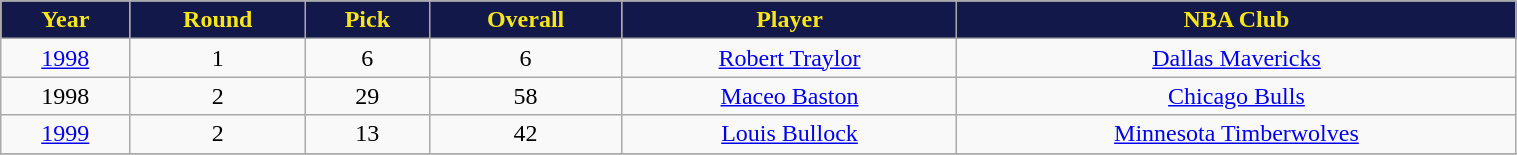<table class="wikitable" width="80%">
<tr align="center"  style="background:#121849;color:#F8E616;">
<td><strong>Year</strong></td>
<td><strong>Round</strong></td>
<td><strong>Pick</strong></td>
<td><strong>Overall</strong></td>
<td><strong>Player</strong></td>
<td><strong>NBA Club</strong></td>
</tr>
<tr align="center" bgcolor="">
<td><a href='#'>1998</a></td>
<td>1</td>
<td>6</td>
<td>6</td>
<td><a href='#'>Robert Traylor</a></td>
<td><a href='#'>Dallas Mavericks</a></td>
</tr>
<tr align="center" bgcolor="">
<td>1998</td>
<td>2</td>
<td>29</td>
<td>58</td>
<td><a href='#'>Maceo Baston</a></td>
<td><a href='#'>Chicago Bulls</a></td>
</tr>
<tr align="center" bgcolor="">
<td><a href='#'>1999</a></td>
<td>2</td>
<td>13</td>
<td>42</td>
<td><a href='#'>Louis Bullock</a></td>
<td><a href='#'>Minnesota Timberwolves</a></td>
</tr>
<tr align="center" bgcolor="">
</tr>
</table>
